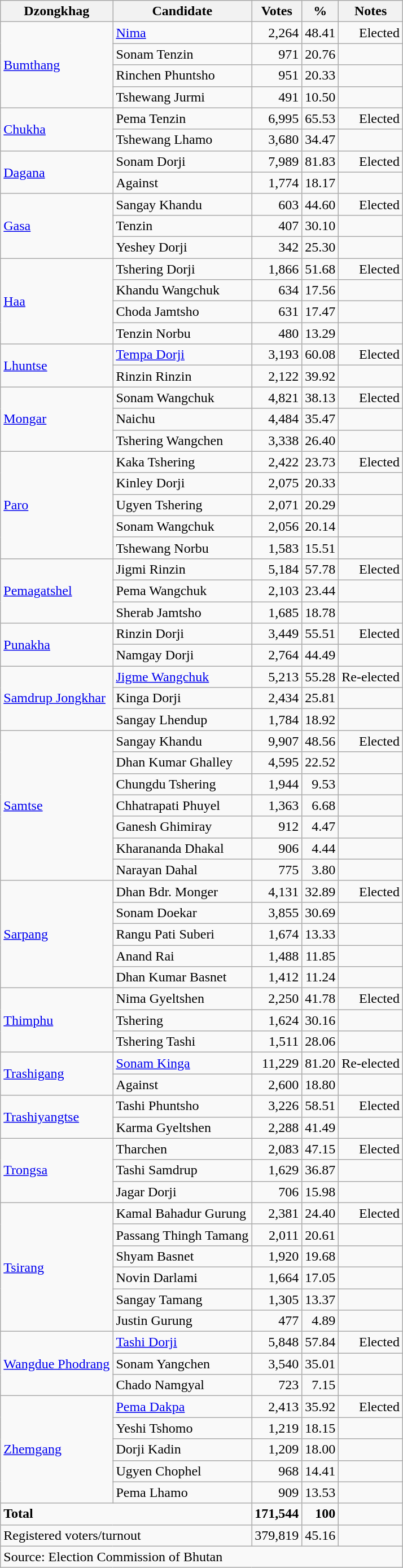<table class=wikitable style=text-align:right>
<tr>
<th>Dzongkhag</th>
<th>Candidate</th>
<th>Votes</th>
<th>%</th>
<th>Notes</th>
</tr>
<tr>
<td align=left rowspan=4><a href='#'>Bumthang</a></td>
<td align=left><a href='#'>Nima</a></td>
<td>2,264</td>
<td>48.41</td>
<td>Elected</td>
</tr>
<tr>
<td align=left>Sonam Tenzin</td>
<td>971</td>
<td>20.76</td>
<td></td>
</tr>
<tr>
<td align=left>Rinchen Phuntsho</td>
<td>951</td>
<td>20.33</td>
<td></td>
</tr>
<tr>
<td align=left>Tshewang Jurmi</td>
<td>491</td>
<td>10.50</td>
<td></td>
</tr>
<tr>
<td align=left rowspan=2><a href='#'>Chukha</a></td>
<td align=left>Pema Tenzin</td>
<td>6,995</td>
<td>65.53</td>
<td>Elected</td>
</tr>
<tr>
<td align=left>Tshewang Lhamo</td>
<td>3,680</td>
<td>34.47</td>
<td></td>
</tr>
<tr>
<td align=left rowspan=2><a href='#'>Dagana</a></td>
<td align=left>Sonam Dorji</td>
<td>7,989</td>
<td>81.83</td>
<td>Elected</td>
</tr>
<tr>
<td align=left>Against</td>
<td>1,774</td>
<td>18.17</td>
<td></td>
</tr>
<tr>
<td align=left rowspan=3><a href='#'>Gasa</a></td>
<td align=left>Sangay Khandu</td>
<td>603</td>
<td>44.60</td>
<td>Elected</td>
</tr>
<tr>
<td align=left>Tenzin</td>
<td>407</td>
<td>30.10</td>
<td></td>
</tr>
<tr>
<td align=left>Yeshey Dorji</td>
<td>342</td>
<td>25.30</td>
<td></td>
</tr>
<tr>
<td align=left rowspan=4><a href='#'>Haa</a></td>
<td align=left>Tshering Dorji</td>
<td>1,866</td>
<td>51.68</td>
<td>Elected</td>
</tr>
<tr>
<td align=left>Khandu Wangchuk</td>
<td>634</td>
<td>17.56</td>
<td></td>
</tr>
<tr>
<td align=left>Choda Jamtsho</td>
<td>631</td>
<td>17.47</td>
<td></td>
</tr>
<tr>
<td align=left>Tenzin Norbu</td>
<td>480</td>
<td>13.29</td>
<td></td>
</tr>
<tr>
<td align=left rowspan=2><a href='#'>Lhuntse</a></td>
<td align=left><a href='#'>Tempa Dorji</a></td>
<td>3,193</td>
<td>60.08</td>
<td>Elected</td>
</tr>
<tr>
<td align=left>Rinzin Rinzin</td>
<td>2,122</td>
<td>39.92</td>
<td></td>
</tr>
<tr>
<td align=left rowspan=3><a href='#'>Mongar</a></td>
<td align=left>Sonam Wangchuk</td>
<td>4,821</td>
<td>38.13</td>
<td>Elected</td>
</tr>
<tr>
<td align=left>Naichu</td>
<td>4,484</td>
<td>35.47</td>
<td></td>
</tr>
<tr>
<td align=left>Tshering Wangchen</td>
<td>3,338</td>
<td>26.40</td>
<td></td>
</tr>
<tr>
<td align=left rowspan=5><a href='#'>Paro</a></td>
<td align=left>Kaka Tshering</td>
<td>2,422</td>
<td>23.73</td>
<td>Elected</td>
</tr>
<tr>
<td align=left>Kinley Dorji</td>
<td>2,075</td>
<td>20.33</td>
<td></td>
</tr>
<tr>
<td align=left>Ugyen Tshering</td>
<td>2,071</td>
<td>20.29</td>
<td></td>
</tr>
<tr>
<td align=left>Sonam Wangchuk</td>
<td>2,056</td>
<td>20.14</td>
<td></td>
</tr>
<tr>
<td align=left>Tshewang Norbu</td>
<td>1,583</td>
<td>15.51</td>
<td></td>
</tr>
<tr>
<td align=left rowspan=3><a href='#'>Pemagatshel</a></td>
<td align=left>Jigmi Rinzin</td>
<td>5,184</td>
<td>57.78</td>
<td>Elected</td>
</tr>
<tr>
<td align=left>Pema Wangchuk</td>
<td>2,103</td>
<td>23.44</td>
<td></td>
</tr>
<tr>
<td align=left>Sherab Jamtsho</td>
<td>1,685</td>
<td>18.78</td>
<td></td>
</tr>
<tr>
<td align=left rowspan=2><a href='#'>Punakha</a></td>
<td align=left>Rinzin Dorji</td>
<td>3,449</td>
<td>55.51</td>
<td>Elected</td>
</tr>
<tr>
<td align=left>Namgay Dorji</td>
<td>2,764</td>
<td>44.49</td>
<td></td>
</tr>
<tr>
<td align=left rowspan=3><a href='#'>Samdrup Jongkhar</a></td>
<td align=left><a href='#'>Jigme Wangchuk</a></td>
<td>5,213</td>
<td>55.28</td>
<td>Re-elected</td>
</tr>
<tr>
<td align=left>Kinga Dorji</td>
<td>2,434</td>
<td>25.81</td>
<td></td>
</tr>
<tr>
<td align=left>Sangay Lhendup</td>
<td>1,784</td>
<td>18.92</td>
<td></td>
</tr>
<tr>
<td align=left rowspan=7><a href='#'>Samtse</a></td>
<td align=left>Sangay Khandu</td>
<td>9,907</td>
<td>48.56</td>
<td>Elected</td>
</tr>
<tr>
<td align=left>Dhan Kumar Ghalley</td>
<td>4,595</td>
<td>22.52</td>
<td></td>
</tr>
<tr>
<td align=left>Chungdu Tshering</td>
<td>1,944</td>
<td>9.53</td>
<td></td>
</tr>
<tr>
<td align=left>Chhatrapati Phuyel</td>
<td>1,363</td>
<td>6.68</td>
<td></td>
</tr>
<tr>
<td align=left>Ganesh Ghimiray</td>
<td>912</td>
<td>4.47</td>
<td></td>
</tr>
<tr>
<td align=left>Kharananda Dhakal</td>
<td>906</td>
<td>4.44</td>
<td></td>
</tr>
<tr>
<td align=left>Narayan Dahal</td>
<td>775</td>
<td>3.80</td>
<td></td>
</tr>
<tr>
<td align=left rowspan=5><a href='#'>Sarpang</a></td>
<td align=left>Dhan Bdr. Monger</td>
<td>4,131</td>
<td>32.89</td>
<td>Elected</td>
</tr>
<tr>
<td align=left>Sonam Doekar</td>
<td>3,855</td>
<td>30.69</td>
<td></td>
</tr>
<tr>
<td align=left>Rangu Pati Suberi</td>
<td>1,674</td>
<td>13.33</td>
<td></td>
</tr>
<tr>
<td align=left>Anand Rai</td>
<td>1,488</td>
<td>11.85</td>
<td></td>
</tr>
<tr>
<td align=left>Dhan Kumar Basnet</td>
<td>1,412</td>
<td>11.24</td>
<td></td>
</tr>
<tr>
<td align=left rowspan=3><a href='#'>Thimphu</a></td>
<td align=left>Nima Gyeltshen</td>
<td>2,250</td>
<td>41.78</td>
<td>Elected</td>
</tr>
<tr>
<td align=left>Tshering</td>
<td>1,624</td>
<td>30.16</td>
<td></td>
</tr>
<tr>
<td align=left>Tshering Tashi</td>
<td>1,511</td>
<td>28.06</td>
<td></td>
</tr>
<tr>
<td align=left rowspan=2><a href='#'>Trashigang</a></td>
<td align=left><a href='#'>Sonam Kinga</a></td>
<td>11,229</td>
<td>81.20</td>
<td>Re-elected</td>
</tr>
<tr>
<td align=left>Against</td>
<td>2,600</td>
<td>18.80</td>
<td></td>
</tr>
<tr>
<td align=left rowspan=2><a href='#'>Trashiyangtse</a></td>
<td align=left>Tashi Phuntsho</td>
<td>3,226</td>
<td>58.51</td>
<td>Elected</td>
</tr>
<tr>
<td align=left>Karma Gyeltshen</td>
<td>2,288</td>
<td>41.49</td>
<td></td>
</tr>
<tr>
<td align=left rowspan=3><a href='#'>Trongsa</a></td>
<td align=left>Tharchen</td>
<td>2,083</td>
<td>47.15</td>
<td>Elected</td>
</tr>
<tr>
<td align=left>Tashi Samdrup</td>
<td>1,629</td>
<td>36.87</td>
<td></td>
</tr>
<tr>
<td align=left>Jagar Dorji</td>
<td>706</td>
<td>15.98</td>
<td></td>
</tr>
<tr>
<td align=left rowspan=6><a href='#'>Tsirang</a></td>
<td align=left>Kamal Bahadur Gurung</td>
<td>2,381</td>
<td>24.40</td>
<td>Elected</td>
</tr>
<tr>
<td align=left>Passang Thingh Tamang</td>
<td>2,011</td>
<td>20.61</td>
<td></td>
</tr>
<tr>
<td align=left>Shyam Basnet</td>
<td>1,920</td>
<td>19.68</td>
<td></td>
</tr>
<tr>
<td align=left>Novin Darlami</td>
<td>1,664</td>
<td>17.05</td>
<td></td>
</tr>
<tr>
<td align=left>Sangay Tamang</td>
<td>1,305</td>
<td>13.37</td>
<td></td>
</tr>
<tr>
<td align=left>Justin Gurung</td>
<td>477</td>
<td>4.89</td>
<td></td>
</tr>
<tr>
<td align=left rowspan=3><a href='#'>Wangdue Phodrang</a></td>
<td align=left><a href='#'>Tashi Dorji</a></td>
<td>5,848</td>
<td>57.84</td>
<td>Elected</td>
</tr>
<tr>
<td align=left>Sonam Yangchen</td>
<td>3,540</td>
<td>35.01</td>
<td></td>
</tr>
<tr>
<td align=left>Chado Namgyal</td>
<td>723</td>
<td>7.15</td>
<td></td>
</tr>
<tr>
<td align=left rowspan=5><a href='#'>Zhemgang</a></td>
<td align=left><a href='#'>Pema Dakpa</a></td>
<td>2,413</td>
<td>35.92</td>
<td>Elected</td>
</tr>
<tr>
<td align=left>Yeshi Tshomo</td>
<td>1,219</td>
<td>18.15</td>
<td></td>
</tr>
<tr>
<td align=left>Dorji Kadin</td>
<td>1,209</td>
<td>18.00</td>
<td></td>
</tr>
<tr>
<td align=left>Ugyen Chophel</td>
<td>968</td>
<td>14.41</td>
<td></td>
</tr>
<tr>
<td align=left>Pema Lhamo</td>
<td>909</td>
<td>13.53</td>
<td></td>
</tr>
<tr>
<td align=left colspan=2><strong>Total</strong></td>
<td><strong>171,544</strong></td>
<td><strong>100</strong></td>
<td></td>
</tr>
<tr>
<td align=left colspan=2>Registered voters/turnout</td>
<td>379,819</td>
<td>45.16</td>
<td></td>
</tr>
<tr>
<td align=left colspan=5>Source: Election Commission of Bhutan</td>
</tr>
</table>
